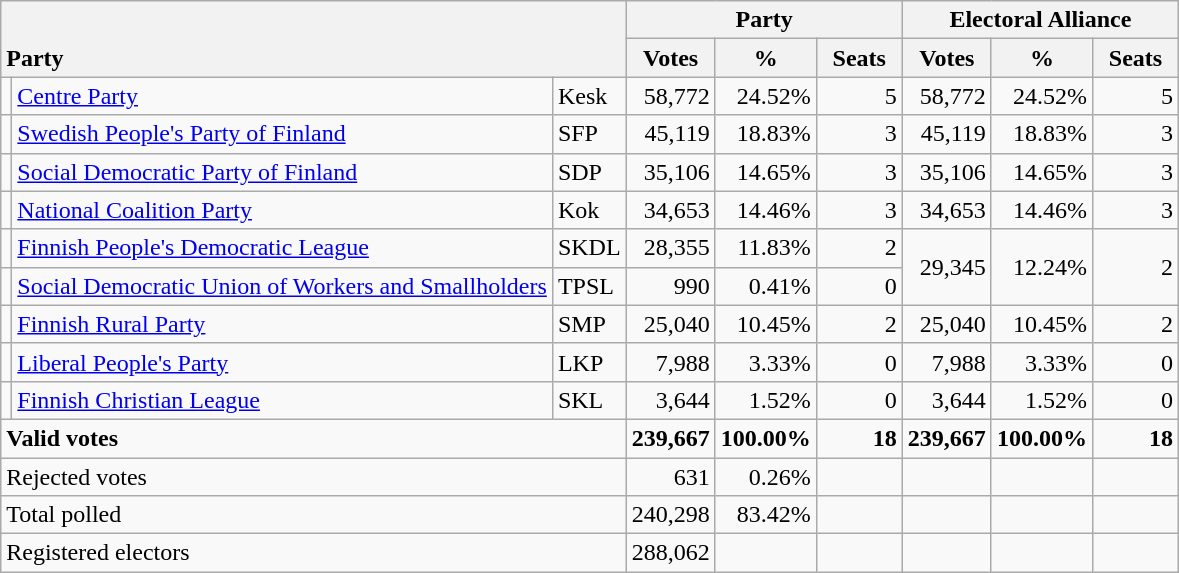<table class="wikitable" border="1" style="text-align:right;">
<tr>
<th style="text-align:left;" valign=bottom rowspan=2 colspan=3>Party</th>
<th colspan=3>Party</th>
<th colspan=3>Electoral Alliance</th>
</tr>
<tr>
<th align=center valign=bottom width="50">Votes</th>
<th align=center valign=bottom width="50">%</th>
<th align=center valign=bottom width="50">Seats</th>
<th align=center valign=bottom width="50">Votes</th>
<th align=center valign=bottom width="50">%</th>
<th align=center valign=bottom width="50">Seats</th>
</tr>
<tr>
<td></td>
<td align=left><a href='#'>Centre Party</a></td>
<td align=left>Kesk</td>
<td>58,772</td>
<td>24.52%</td>
<td>5</td>
<td>58,772</td>
<td>24.52%</td>
<td>5</td>
</tr>
<tr>
<td></td>
<td align=left><a href='#'>Swedish People's Party of Finland</a></td>
<td align=left>SFP</td>
<td>45,119</td>
<td>18.83%</td>
<td>3</td>
<td>45,119</td>
<td>18.83%</td>
<td>3</td>
</tr>
<tr>
<td></td>
<td align=left style="white-space: nowrap;"><a href='#'>Social Democratic Party of Finland</a></td>
<td align=left>SDP</td>
<td>35,106</td>
<td>14.65%</td>
<td>3</td>
<td>35,106</td>
<td>14.65%</td>
<td>3</td>
</tr>
<tr>
<td></td>
<td align=left><a href='#'>National Coalition Party</a></td>
<td align=left>Kok</td>
<td>34,653</td>
<td>14.46%</td>
<td>3</td>
<td>34,653</td>
<td>14.46%</td>
<td>3</td>
</tr>
<tr>
<td></td>
<td align=left><a href='#'>Finnish People's Democratic League</a></td>
<td align=left>SKDL</td>
<td>28,355</td>
<td>11.83%</td>
<td>2</td>
<td rowspan=2>29,345</td>
<td rowspan=2>12.24%</td>
<td rowspan=2>2</td>
</tr>
<tr>
<td></td>
<td align=left><a href='#'>Social Democratic Union of Workers and Smallholders</a></td>
<td align=left>TPSL</td>
<td>990</td>
<td>0.41%</td>
<td>0</td>
</tr>
<tr>
<td></td>
<td align=left><a href='#'>Finnish Rural Party</a></td>
<td align=left>SMP</td>
<td>25,040</td>
<td>10.45%</td>
<td>2</td>
<td>25,040</td>
<td>10.45%</td>
<td>2</td>
</tr>
<tr>
<td></td>
<td align=left><a href='#'>Liberal People's Party</a></td>
<td align=left>LKP</td>
<td>7,988</td>
<td>3.33%</td>
<td>0</td>
<td>7,988</td>
<td>3.33%</td>
<td>0</td>
</tr>
<tr>
<td></td>
<td align=left><a href='#'>Finnish Christian League</a></td>
<td align=left>SKL</td>
<td>3,644</td>
<td>1.52%</td>
<td>0</td>
<td>3,644</td>
<td>1.52%</td>
<td>0</td>
</tr>
<tr style="font-weight:bold">
<td align=left colspan=3>Valid votes</td>
<td>239,667</td>
<td>100.00%</td>
<td>18</td>
<td>239,667</td>
<td>100.00%</td>
<td>18</td>
</tr>
<tr>
<td align=left colspan=3>Rejected votes</td>
<td>631</td>
<td>0.26%</td>
<td></td>
<td></td>
<td></td>
<td></td>
</tr>
<tr>
<td align=left colspan=3>Total polled</td>
<td>240,298</td>
<td>83.42%</td>
<td></td>
<td></td>
<td></td>
<td></td>
</tr>
<tr>
<td align=left colspan=3>Registered electors</td>
<td>288,062</td>
<td></td>
<td></td>
<td></td>
<td></td>
<td></td>
</tr>
</table>
